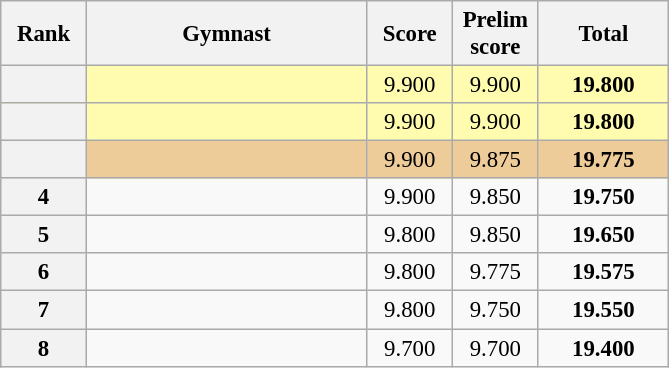<table class="wikitable sortable" style="text-align:center; font-size:95%">
<tr>
<th scope="col" style="width:50px;">Rank</th>
<th scope="col" style="width:180px;">Gymnast</th>
<th scope="col" style="width:50px;">Score</th>
<th scope="col" style="width:50px;">Prelim score</th>
<th scope="col" style="width:80px;">Total</th>
</tr>
<tr style="background:#fffcaf;">
<th scope=row style="text-align:center"></th>
<td style="text-align:left;"></td>
<td>9.900</td>
<td>9.900</td>
<td><strong>19.800</strong></td>
</tr>
<tr style="background:#fffcaf;">
<th scope=row style="text-align:center"></th>
<td style="text-align:left;"></td>
<td>9.900</td>
<td>9.900</td>
<td><strong>19.800</strong></td>
</tr>
<tr style="background:#ec9;">
<th scope=row style="text-align:center"></th>
<td style="text-align:left;"></td>
<td>9.900</td>
<td>9.875</td>
<td><strong>19.775</strong></td>
</tr>
<tr>
<th scope=row style="text-align:center">4</th>
<td style="text-align:left;"></td>
<td>9.900</td>
<td>9.850</td>
<td><strong>19.750</strong></td>
</tr>
<tr>
<th scope=row style="text-align:center">5</th>
<td style="text-align:left;"></td>
<td>9.800</td>
<td>9.850</td>
<td><strong>19.650</strong></td>
</tr>
<tr>
<th scope=row style="text-align:center">6</th>
<td style="text-align:left;"></td>
<td>9.800</td>
<td>9.775</td>
<td><strong>19.575</strong></td>
</tr>
<tr>
<th scope=row style="text-align:center">7</th>
<td style="text-align:left;"></td>
<td>9.800</td>
<td>9.750</td>
<td><strong>19.550</strong></td>
</tr>
<tr>
<th scope=row style="text-align:center">8</th>
<td style="text-align:left;"></td>
<td>9.700</td>
<td>9.700</td>
<td><strong>19.400</strong></td>
</tr>
</table>
